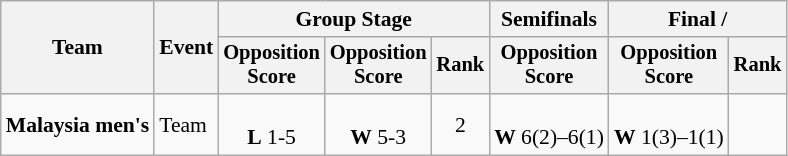<table class="wikitable" style="font-size:90%">
<tr>
<th rowspan=2>Team</th>
<th rowspan=2>Event</th>
<th colspan=3>Group Stage</th>
<th>Semifinals</th>
<th colspan=2>Final / </th>
</tr>
<tr style="font-size:95%">
<th>Opposition<br>Score</th>
<th>Opposition<br>Score</th>
<th>Rank</th>
<th>Opposition<br>Score</th>
<th>Opposition<br>Score</th>
<th>Rank</th>
</tr>
<tr align=center>
<td align=left><strong>Malaysia men's</strong></td>
<td align=left>Team</td>
<td><br> <strong>L</strong> 1-5</td>
<td><br> <strong>W</strong> 5-3</td>
<td>2</td>
<td><br> <strong>W</strong> 6(2)–6(1)</td>
<td><br><strong>W</strong> 1(3)–1(1)</td>
<td></td>
</tr>
</table>
